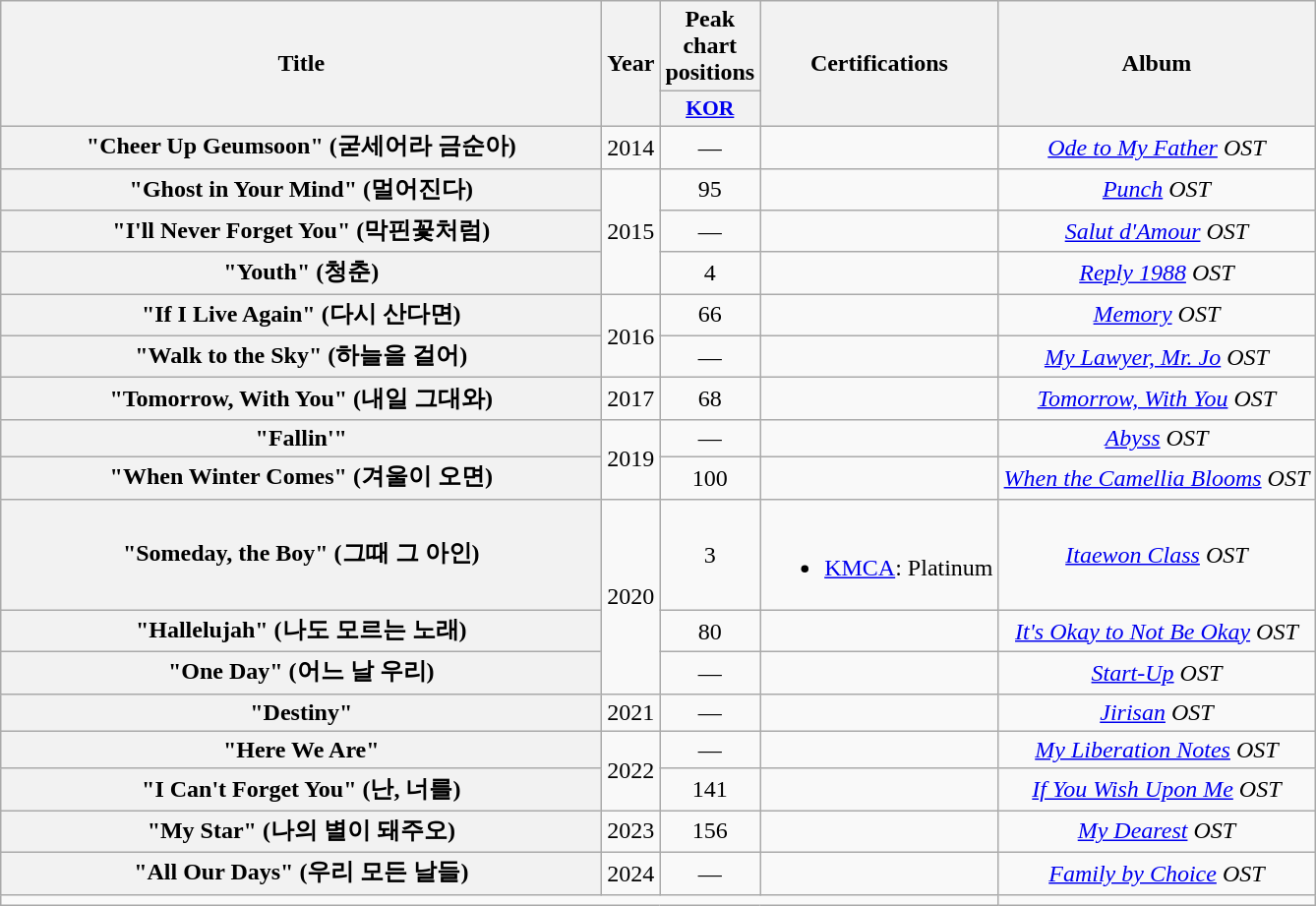<table class="wikitable plainrowheaders" style="text-align:center;">
<tr>
<th scope="col" rowspan="2" style="width:25em;">Title</th>
<th scope="col" rowspan="2">Year</th>
<th scope="col" colspan="1">Peak chart positions</th>
<th scope="col" rowspan="2">Certifications</th>
<th scope="col" rowspan="2">Album</th>
</tr>
<tr>
<th scope="col" style="width:2.5em;font-size:90%;"><a href='#'>KOR</a><br></th>
</tr>
<tr>
<th scope="row">"Cheer Up Geumsoon" (굳세어라 금순아) </th>
<td>2014</td>
<td>—</td>
<td></td>
<td><em><a href='#'>Ode to My Father</a> OST</em></td>
</tr>
<tr>
<th scope="row">"Ghost in Your Mind" (멀어진다)</th>
<td rowspan="3">2015</td>
<td>95</td>
<td></td>
<td><em><a href='#'>Punch</a> OST</em></td>
</tr>
<tr>
<th scope="row">"I'll Never Forget You" (막핀꽃처럼)</th>
<td>—</td>
<td></td>
<td><em><a href='#'>Salut d'Amour</a> OST</em></td>
</tr>
<tr>
<th scope="row">"Youth" (청춘) </th>
<td>4</td>
<td></td>
<td><em><a href='#'>Reply 1988</a> OST</em></td>
</tr>
<tr>
<th scope="row">"If I Live Again" (다시 산다면)</th>
<td rowspan="2">2016</td>
<td>66</td>
<td></td>
<td><em><a href='#'>Memory</a> OST</em></td>
</tr>
<tr>
<th scope="row">"Walk to the Sky" (하늘을 걸어)</th>
<td>—</td>
<td></td>
<td><em><a href='#'>My Lawyer, Mr. Jo</a> OST</em></td>
</tr>
<tr>
<th scope="row">"Tomorrow, With You" (내일 그대와)</th>
<td>2017</td>
<td>68</td>
<td></td>
<td><em><a href='#'>Tomorrow, With You</a> OST</em></td>
</tr>
<tr>
<th scope="row">"Fallin'"</th>
<td rowspan="2">2019</td>
<td>—</td>
<td></td>
<td><em><a href='#'>Abyss</a> OST</em></td>
</tr>
<tr>
<th scope="row">"When Winter Comes" (겨울이 오면)</th>
<td>100</td>
<td></td>
<td><em><a href='#'>When the Camellia Blooms</a> OST</em></td>
</tr>
<tr>
<th scope="row">"Someday, the Boy" (그때 그 아인)</th>
<td rowspan="3">2020</td>
<td>3</td>
<td><br><ul><li><a href='#'>KMCA</a>: Platinum</li></ul></td>
<td><em><a href='#'>Itaewon Class</a> OST</em></td>
</tr>
<tr>
<th scope="row">"Hallelujah" (나도 모르는 노래)</th>
<td>80</td>
<td></td>
<td><em><a href='#'>It's Okay to Not Be Okay</a> OST</em></td>
</tr>
<tr>
<th scope="row">"One Day" (어느 날 우리)</th>
<td>—</td>
<td></td>
<td><em><a href='#'>Start-Up</a> OST</em></td>
</tr>
<tr>
<th scope="row">"Destiny"</th>
<td>2021</td>
<td>—</td>
<td></td>
<td><em><a href='#'>Jirisan</a> OST</em></td>
</tr>
<tr>
<th scope="row">"Here We Are"</th>
<td rowspan="2">2022</td>
<td>—</td>
<td></td>
<td><em><a href='#'>My Liberation Notes</a> OST</em></td>
</tr>
<tr>
<th scope="row">"I Can't Forget You" (난, 너를)</th>
<td>141</td>
<td></td>
<td><em><a href='#'>If You Wish Upon Me</a> OST</em></td>
</tr>
<tr>
<th scope="row">"My Star" (나의 별이 돼주오)</th>
<td>2023</td>
<td>156</td>
<td></td>
<td><em><a href='#'>My Dearest</a> OST</em></td>
</tr>
<tr>
<th scope="row">"All Our Days" (우리 모든 날들)</th>
<td>2024</td>
<td>—</td>
<td></td>
<td><em><a href='#'>Family by Choice</a> OST</em></td>
</tr>
<tr>
<td colspan="4"></td>
</tr>
</table>
